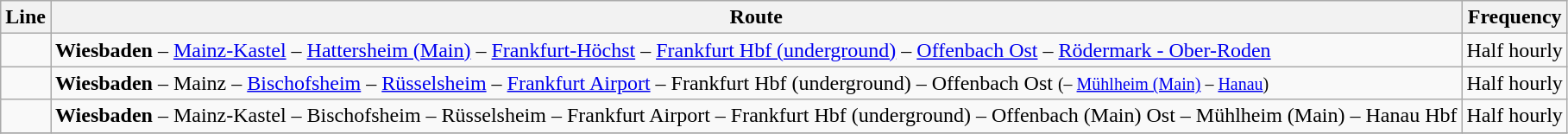<table class="wikitable">
<tr>
<th>Line</th>
<th>Route</th>
<th>Frequency</th>
</tr>
<tr>
<td></td>
<td><strong>Wiesbaden</strong> – <a href='#'>Mainz-Kastel</a> – <a href='#'>Hattersheim (Main)</a> – <a href='#'>Frankfurt-Höchst</a> – <a href='#'>Frankfurt Hbf (underground)</a> – <a href='#'>Offenbach Ost</a> – <a href='#'>Rödermark - Ober-Roden</a></td>
<td>Half hourly</td>
</tr>
<tr>
<td></td>
<td><strong>Wiesbaden</strong> – Mainz – <a href='#'>Bischofsheim</a> – <a href='#'>Rüsselsheim</a> – <a href='#'>Frankfurt Airport</a> – Frankfurt Hbf (underground) – Offenbach Ost <small>(– <a href='#'>Mühlheim (Main)</a> – <a href='#'>Hanau</a>)</small></td>
<td>Half hourly</td>
</tr>
<tr>
<td></td>
<td><strong>Wiesbaden</strong> – Mainz-Kastel – Bischofsheim – Rüsselsheim – Frankfurt Airport – Frankfurt Hbf (underground) – Offenbach (Main) Ost – Mühlheim (Main) – Hanau Hbf</td>
<td>Half hourly</td>
</tr>
<tr>
</tr>
</table>
